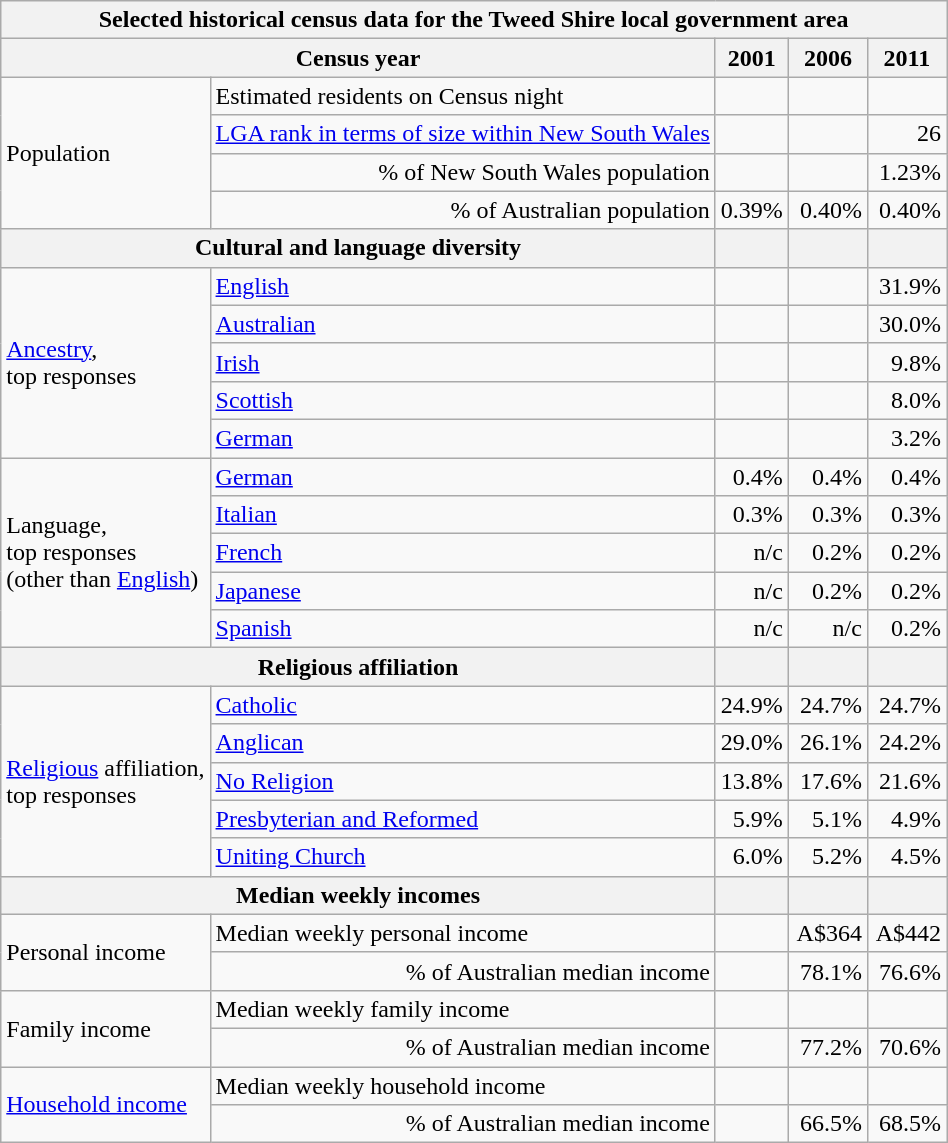<table class="wikitable">
<tr>
<th colspan=6>Selected historical census data for the Tweed Shire local government area</th>
</tr>
<tr>
<th colspan=3>Census year</th>
<th>2001</th>
<th>2006</th>
<th>2011</th>
</tr>
<tr>
<td rowspan=4 colspan="2">Population</td>
<td>Estimated residents on Census night</td>
<td align="right"></td>
<td align="right"></td>
<td align="right"></td>
</tr>
<tr>
<td align="right"><a href='#'>LGA rank in terms of size within New South Wales</a></td>
<td align="right"></td>
<td align="right"></td>
<td align="right">26</td>
</tr>
<tr>
<td align="right">% of New South Wales population</td>
<td align="right"></td>
<td align="right"></td>
<td align="right">1.23%</td>
</tr>
<tr>
<td align="right">% of Australian population</td>
<td align="right">0.39%</td>
<td align="right"> 0.40%</td>
<td align="right"> 0.40%</td>
</tr>
<tr>
<th colspan=3>Cultural and language diversity</th>
<th></th>
<th></th>
<th></th>
</tr>
<tr>
<td rowspan=5 colspan=2><a href='#'>Ancestry</a>,<br>top responses</td>
<td><a href='#'>English</a></td>
<td align="right"></td>
<td align="right"></td>
<td align="right">31.9%</td>
</tr>
<tr>
<td><a href='#'>Australian</a></td>
<td align="right"></td>
<td align="right"></td>
<td align="right">30.0%</td>
</tr>
<tr>
<td><a href='#'>Irish</a></td>
<td align="right"></td>
<td align="right"></td>
<td align="right">9.8%</td>
</tr>
<tr>
<td><a href='#'>Scottish</a></td>
<td align="right"></td>
<td align="right"></td>
<td align="right">8.0%</td>
</tr>
<tr>
<td><a href='#'>German</a></td>
<td align="right"></td>
<td align="right"></td>
<td align="right">3.2%</td>
</tr>
<tr>
<td rowspan=5 colspan=2>Language,<br>top responses<br>(other than <a href='#'>English</a>)</td>
<td><a href='#'>German</a></td>
<td align="right">0.4%</td>
<td align="right"> 0.4%</td>
<td align="right"> 0.4%</td>
</tr>
<tr>
<td><a href='#'>Italian</a></td>
<td align="right">0.3%</td>
<td align="right"> 0.3%</td>
<td align="right"> 0.3%</td>
</tr>
<tr>
<td><a href='#'>French</a></td>
<td align="right">n/c</td>
<td align="right"> 0.2%</td>
<td align="right"> 0.2%</td>
</tr>
<tr>
<td><a href='#'>Japanese</a></td>
<td align="right">n/c</td>
<td align="right"> 0.2%</td>
<td align="right"> 0.2%</td>
</tr>
<tr>
<td><a href='#'>Spanish</a></td>
<td align="right">n/c</td>
<td align="right">n/c</td>
<td align="right"> 0.2%</td>
</tr>
<tr>
<th colspan=3>Religious affiliation</th>
<th></th>
<th></th>
<th></th>
</tr>
<tr>
<td rowspan=5 colspan=2><a href='#'>Religious</a> affiliation,<br>top responses</td>
<td><a href='#'>Catholic</a></td>
<td align="right">24.9%</td>
<td align="right"> 24.7%</td>
<td align="right"> 24.7%</td>
</tr>
<tr>
<td><a href='#'>Anglican</a></td>
<td align="right">29.0%</td>
<td align="right"> 26.1%</td>
<td align="right"> 24.2%</td>
</tr>
<tr>
<td><a href='#'>No Religion</a></td>
<td align="right">13.8%</td>
<td align="right"> 17.6%</td>
<td align="right"> 21.6%</td>
</tr>
<tr>
<td><a href='#'>Presbyterian and Reformed</a></td>
<td align="right">5.9%</td>
<td align="right"> 5.1%</td>
<td align="right"> 4.9%</td>
</tr>
<tr>
<td><a href='#'>Uniting Church</a></td>
<td align="right">6.0%</td>
<td align="right"> 5.2%</td>
<td align="right"> 4.5%</td>
</tr>
<tr>
<th colspan=3>Median weekly incomes</th>
<th></th>
<th></th>
<th></th>
</tr>
<tr>
<td rowspan=2 colspan=2>Personal income</td>
<td>Median weekly personal income</td>
<td align="right"></td>
<td align="right">A$364</td>
<td align="right">A$442</td>
</tr>
<tr>
<td align="right">% of Australian median income</td>
<td align="right"></td>
<td align="right">78.1%</td>
<td align="right"> 76.6%</td>
</tr>
<tr>
<td rowspan=2 colspan=2>Family income</td>
<td>Median weekly family income</td>
<td align="right"></td>
<td align="right"></td>
<td align="right"></td>
</tr>
<tr>
<td align="right">% of Australian median income</td>
<td align="right"></td>
<td align="right">77.2%</td>
<td align="right"> 70.6%</td>
</tr>
<tr>
<td rowspan=2 colspan=2><a href='#'>Household income</a></td>
<td>Median weekly household income</td>
<td align="right"></td>
<td align="right"></td>
<td align="right"></td>
</tr>
<tr>
<td align="right">% of Australian median income</td>
<td align="right"></td>
<td align="right">66.5%</td>
<td align="right"> 68.5%</td>
</tr>
</table>
